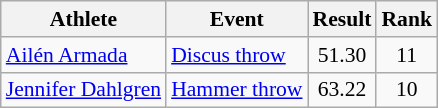<table class="wikitable" style="font-size:90%;text-align:center">
<tr>
<th>Athlete</th>
<th>Event</th>
<th>Result</th>
<th>Rank</th>
</tr>
<tr>
<td style="text-align:left"><a href='#'>Ailén Armada</a></td>
<td style="text-align:left"><a href='#'>Discus throw</a></td>
<td>51.30</td>
<td>11</td>
</tr>
<tr>
<td style="text-align:left"><a href='#'>Jennifer Dahlgren</a></td>
<td style="text-align:left"><a href='#'>Hammer throw</a></td>
<td>63.22</td>
<td>10</td>
</tr>
</table>
